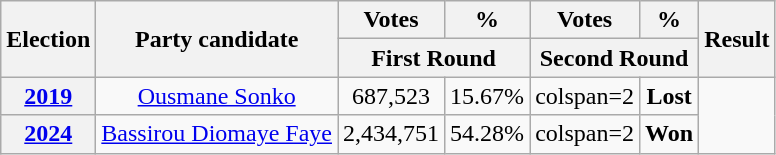<table class="wikitable" style="text-align:center">
<tr>
<th rowspan="2">Election</th>
<th rowspan="2">Party candidate</th>
<th><strong>Votes</strong></th>
<th><strong>%</strong></th>
<th><strong>Votes</strong></th>
<th><strong>%</strong></th>
<th rowspan="2">Result</th>
</tr>
<tr>
<th colspan="2">First Round</th>
<th colspan="2">Second Round</th>
</tr>
<tr>
<th><a href='#'>2019</a></th>
<td><a href='#'>Ousmane Sonko</a></td>
<td>687,523</td>
<td>15.67%</td>
<td>colspan=2 </td>
<td><strong>Lost</strong> </td>
</tr>
<tr>
<th><a href='#'>2024</a></th>
<td><a href='#'>Bassirou Diomaye Faye</a></td>
<td>2,434,751</td>
<td>54.28%</td>
<td>colspan=2 </td>
<td><strong>Won</strong> </td>
</tr>
</table>
